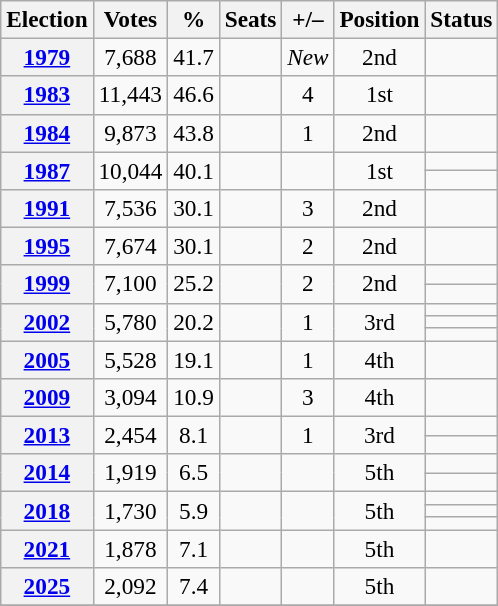<table class="wikitable" style="font-size:97%; text-align:center;">
<tr>
<th>Election</th>
<th>Votes</th>
<th>%</th>
<th>Seats</th>
<th>+/–</th>
<th>Position</th>
<th>Status</th>
</tr>
<tr>
<th><a href='#'>1979</a></th>
<td>7,688</td>
<td>41.7</td>
<td></td>
<td><em>New</em></td>
<td> 2nd</td>
<td></td>
</tr>
<tr>
<th><a href='#'>1983</a></th>
<td>11,443</td>
<td>46.6</td>
<td></td>
<td> 4</td>
<td> 1st</td>
<td></td>
</tr>
<tr>
<th><a href='#'>1984</a></th>
<td>9,873</td>
<td>43.8</td>
<td></td>
<td> 1</td>
<td> 2nd</td>
<td></td>
</tr>
<tr>
<th rowspan=2><a href='#'>1987</a></th>
<td rowspan=2>10,044</td>
<td rowspan=2>40.1</td>
<td rowspan=2></td>
<td rowspan=2></td>
<td rowspan=2> 1st</td>
<td></td>
</tr>
<tr>
<td></td>
</tr>
<tr>
<th><a href='#'>1991</a></th>
<td>7,536</td>
<td>30.1</td>
<td></td>
<td> 3</td>
<td> 2nd</td>
<td></td>
</tr>
<tr>
<th><a href='#'>1995</a></th>
<td>7,674</td>
<td>30.1</td>
<td></td>
<td> 2</td>
<td> 2nd</td>
<td></td>
</tr>
<tr>
<th rowspan=2><a href='#'>1999</a></th>
<td rowspan=2>7,100</td>
<td rowspan=2>25.2</td>
<td rowspan=2></td>
<td rowspan=2> 2</td>
<td rowspan=2> 2nd</td>
<td></td>
</tr>
<tr>
<td></td>
</tr>
<tr>
<th rowspan=3><a href='#'>2002</a></th>
<td rowspan=3>5,780</td>
<td rowspan=3>20.2</td>
<td rowspan=3></td>
<td rowspan=3> 1</td>
<td rowspan=3> 3rd</td>
<td></td>
</tr>
<tr>
<td></td>
</tr>
<tr>
<td></td>
</tr>
<tr>
<th><a href='#'>2005</a></th>
<td>5,528</td>
<td>19.1</td>
<td></td>
<td> 1</td>
<td> 4th</td>
<td></td>
</tr>
<tr>
<th><a href='#'>2009</a></th>
<td>3,094</td>
<td>10.9</td>
<td></td>
<td> 3</td>
<td> 4th</td>
<td></td>
</tr>
<tr>
<th rowspan=2><a href='#'>2013</a></th>
<td rowspan=2>2,454</td>
<td rowspan=2>8.1</td>
<td rowspan=2></td>
<td rowspan=2> 1</td>
<td rowspan=2> 3rd</td>
<td></td>
</tr>
<tr>
<td></td>
</tr>
<tr>
<th rowspan=2><a href='#'>2014</a></th>
<td rowspan=2>1,919</td>
<td rowspan=2>6.5</td>
<td rowspan=2></td>
<td rowspan=2></td>
<td rowspan=2> 5th</td>
<td></td>
</tr>
<tr>
<td></td>
</tr>
<tr>
<th rowspan=3><a href='#'>2018</a></th>
<td rowspan=3>1,730</td>
<td rowspan=3>5.9</td>
<td rowspan=3></td>
<td rowspan=3></td>
<td rowspan=3> 5th</td>
<td></td>
</tr>
<tr>
<td></td>
</tr>
<tr>
<td></td>
</tr>
<tr>
<th><a href='#'>2021</a></th>
<td>1,878</td>
<td>7.1</td>
<td></td>
<td></td>
<td> 5th</td>
<td></td>
</tr>
<tr>
<th><a href='#'>2025</a></th>
<td>2,092</td>
<td>7.4</td>
<td></td>
<td></td>
<td> 5th</td>
<td></td>
</tr>
<tr>
</tr>
</table>
